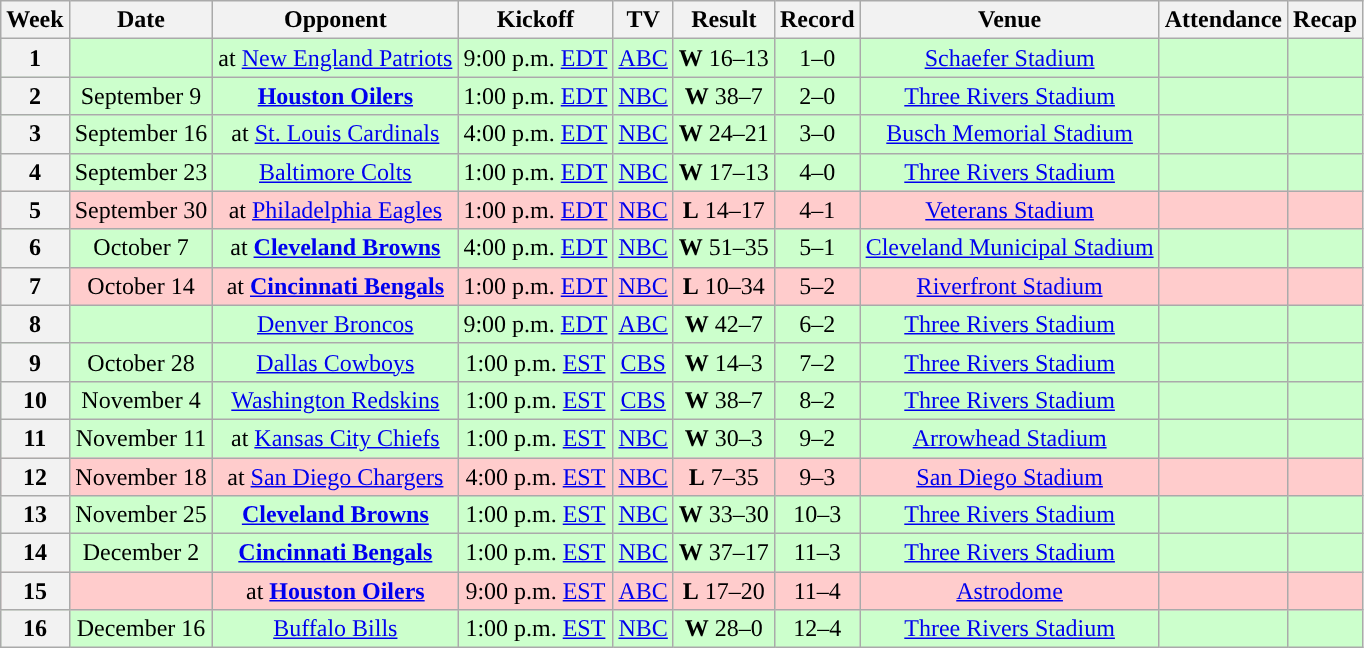<table class="wikitable" style="text-align:center">
<tr>
<th>Week</th>
<th>Date</th>
<th>Opponent</th>
<th>Kickoff</th>
<th>TV</th>
<th>Result</th>
<th>Record</th>
<th>Venue</th>
<th>Attendance</th>
<th>Recap</th>
</tr>
<tr style="background:#cfc">
<th>1</th>
<td></td>
<td>at <a href='#'>New England Patriots</a></td>
<td>9:00 p.m. <a href='#'>EDT</a></td>
<td><a href='#'>ABC</a></td>
<td><strong>W</strong> 16–13 </td>
<td>1–0</td>
<td><a href='#'>Schaefer Stadium</a></td>
<td></td>
<td></td>
</tr>
<tr style="background:#cfc">
<th>2</th>
<td>September 9</td>
<td><strong><a href='#'>Houston Oilers</a></strong></td>
<td>1:00 p.m. <a href='#'>EDT</a></td>
<td><a href='#'>NBC</a></td>
<td><strong>W</strong> 38–7</td>
<td>2–0</td>
<td><a href='#'>Three Rivers Stadium</a></td>
<td></td>
<td></td>
</tr>
<tr style="background:#cfc">
<th>3</th>
<td>September 16</td>
<td>at <a href='#'>St. Louis Cardinals</a></td>
<td>4:00 p.m. <a href='#'>EDT</a></td>
<td><a href='#'>NBC</a></td>
<td><strong>W</strong> 24–21</td>
<td>3–0</td>
<td><a href='#'>Busch Memorial Stadium</a></td>
<td></td>
<td></td>
</tr>
<tr style="background:#cfc">
<th>4</th>
<td>September 23</td>
<td><a href='#'>Baltimore Colts</a></td>
<td>1:00 p.m. <a href='#'>EDT</a></td>
<td><a href='#'>NBC</a></td>
<td><strong>W</strong> 17–13</td>
<td>4–0</td>
<td><a href='#'>Three Rivers Stadium</a></td>
<td></td>
<td></td>
</tr>
<tr style="background:#fcc">
<th>5</th>
<td>September 30</td>
<td>at <a href='#'>Philadelphia Eagles</a></td>
<td>1:00 p.m. <a href='#'>EDT</a></td>
<td><a href='#'>NBC</a></td>
<td><strong>L</strong> 14–17</td>
<td>4–1</td>
<td><a href='#'>Veterans Stadium</a></td>
<td></td>
<td></td>
</tr>
<tr style="background:#cfc">
<th>6</th>
<td>October 7</td>
<td>at <strong><a href='#'>Cleveland Browns</a></strong></td>
<td>4:00 p.m. <a href='#'>EDT</a></td>
<td><a href='#'>NBC</a></td>
<td><strong>W</strong> 51–35</td>
<td>5–1</td>
<td><a href='#'>Cleveland Municipal Stadium</a></td>
<td></td>
<td></td>
</tr>
<tr style="background:#fcc">
<th>7</th>
<td>October 14</td>
<td>at <strong><a href='#'>Cincinnati Bengals</a></strong></td>
<td>1:00 p.m. <a href='#'>EDT</a></td>
<td><a href='#'>NBC</a></td>
<td><strong>L</strong> 10–34</td>
<td>5–2</td>
<td><a href='#'>Riverfront Stadium</a></td>
<td></td>
<td></td>
</tr>
<tr style="background:#cfc">
<th>8</th>
<td></td>
<td><a href='#'>Denver Broncos</a></td>
<td>9:00 p.m. <a href='#'>EDT</a></td>
<td><a href='#'>ABC</a></td>
<td><strong>W</strong> 42–7</td>
<td>6–2</td>
<td><a href='#'>Three Rivers Stadium</a></td>
<td></td>
<td></td>
</tr>
<tr style="background:#cfc">
<th>9</th>
<td>October 28</td>
<td><a href='#'>Dallas Cowboys</a></td>
<td>1:00 p.m. <a href='#'>EST</a></td>
<td><a href='#'>CBS</a></td>
<td><strong>W</strong> 14–3</td>
<td>7–2</td>
<td><a href='#'>Three Rivers Stadium</a></td>
<td></td>
<td></td>
</tr>
<tr style="background:#cfc">
<th>10</th>
<td>November 4</td>
<td><a href='#'>Washington Redskins</a></td>
<td>1:00 p.m. <a href='#'>EST</a></td>
<td><a href='#'>CBS</a></td>
<td><strong>W</strong> 38–7</td>
<td>8–2</td>
<td><a href='#'>Three Rivers Stadium</a></td>
<td></td>
<td></td>
</tr>
<tr style="background:#cfc">
<th>11</th>
<td>November 11</td>
<td>at <a href='#'>Kansas City Chiefs</a></td>
<td>1:00 p.m. <a href='#'>EST</a></td>
<td><a href='#'>NBC</a></td>
<td><strong>W</strong> 30–3</td>
<td>9–2</td>
<td><a href='#'>Arrowhead Stadium</a></td>
<td></td>
<td></td>
</tr>
<tr style="background:#fcc">
<th>12</th>
<td>November 18</td>
<td>at <a href='#'>San Diego Chargers</a></td>
<td>4:00 p.m. <a href='#'>EST</a></td>
<td><a href='#'>NBC</a></td>
<td><strong>L</strong> 7–35</td>
<td>9–3</td>
<td><a href='#'>San Diego Stadium</a></td>
<td></td>
<td></td>
</tr>
<tr style="background:#cfc">
<th>13</th>
<td>November 25</td>
<td><strong><a href='#'>Cleveland Browns</a></strong></td>
<td>1:00 p.m. <a href='#'>EST</a></td>
<td><a href='#'>NBC</a></td>
<td><strong>W</strong> 33–30 </td>
<td>10–3</td>
<td><a href='#'>Three Rivers Stadium</a></td>
<td></td>
<td></td>
</tr>
<tr style="background:#cfc">
<th>14</th>
<td>December 2</td>
<td><strong><a href='#'>Cincinnati Bengals</a></strong></td>
<td>1:00 p.m. <a href='#'>EST</a></td>
<td><a href='#'>NBC</a></td>
<td><strong>W</strong> 37–17</td>
<td>11–3</td>
<td><a href='#'>Three Rivers Stadium</a></td>
<td></td>
<td></td>
</tr>
<tr style="background:#fcc">
<th>15</th>
<td></td>
<td>at <strong><a href='#'>Houston Oilers</a></strong></td>
<td>9:00 p.m. <a href='#'>EST</a></td>
<td><a href='#'>ABC</a></td>
<td><strong>L</strong> 17–20</td>
<td>11–4</td>
<td><a href='#'>Astrodome</a></td>
<td></td>
<td></td>
</tr>
<tr style="background:#cfc">
<th>16</th>
<td>December 16</td>
<td><a href='#'>Buffalo Bills</a></td>
<td>1:00 p.m. <a href='#'>EST</a></td>
<td><a href='#'>NBC</a></td>
<td><strong>W</strong> 28–0</td>
<td>12–4</td>
<td><a href='#'>Three Rivers Stadium</a></td>
<td></td>
<td></td>
</tr>
</table>
